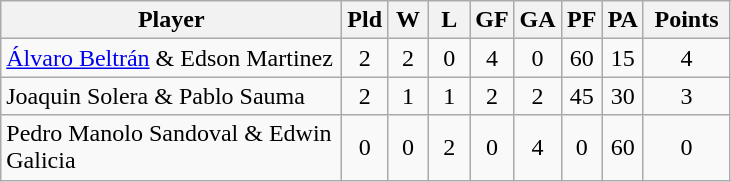<table class=wikitable style="text-align:center">
<tr>
<th width=220>Player</th>
<th width=20>Pld</th>
<th width=20>W</th>
<th width=20>L</th>
<th width=20>GF</th>
<th width=20>GA</th>
<th width=20>PF</th>
<th width=20>PA</th>
<th width=50>Points</th>
</tr>
<tr>
<td align=left> <a href='#'>Álvaro Beltrán</a> & Edson Martinez</td>
<td>2</td>
<td>2</td>
<td>0</td>
<td>4</td>
<td>0</td>
<td>60</td>
<td>15</td>
<td>4</td>
</tr>
<tr>
<td align=left> Joaquin Solera & Pablo Sauma</td>
<td>2</td>
<td>1</td>
<td>1</td>
<td>2</td>
<td>2</td>
<td>45</td>
<td>30</td>
<td>3</td>
</tr>
<tr>
<td align=left> Pedro Manolo Sandoval & Edwin Galicia</td>
<td>0</td>
<td>0</td>
<td>2</td>
<td>0</td>
<td>4</td>
<td>0</td>
<td>60</td>
<td>0</td>
</tr>
</table>
